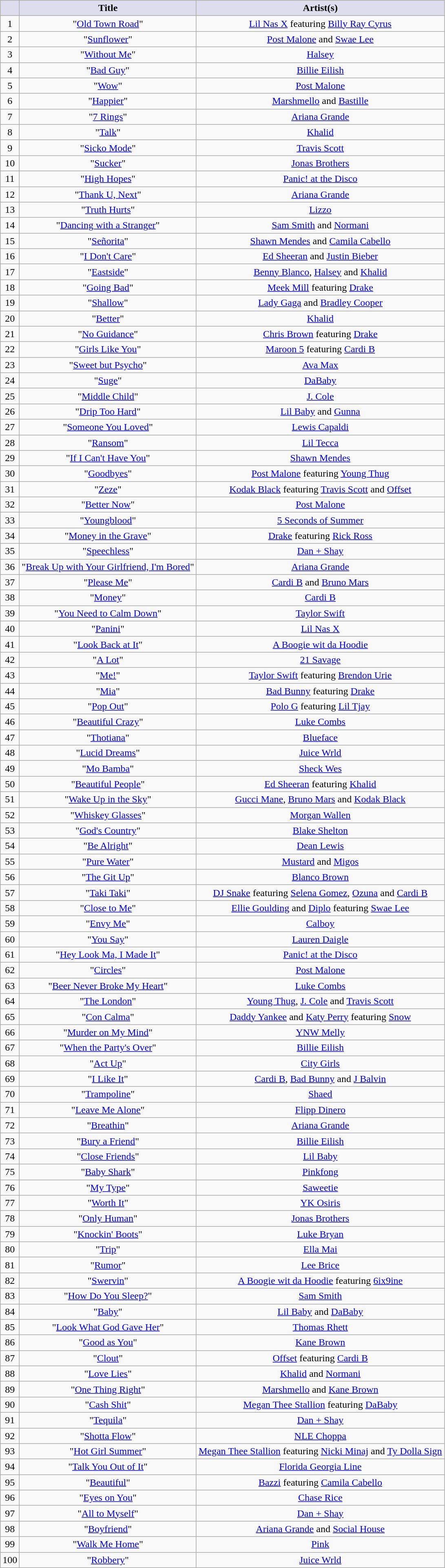<table class="wikitable sortable" style="text-align: center">
<tr>
<th scope="col" style="background:#dde;"></th>
<th scope="col" style="background:#dde;">Title</th>
<th scope="col" style="background:#dde;">Artist(s)<br></th>
</tr>
<tr>
<td>1</td>
<td>"<a href='#'>Old Town Road</a>"</td>
<td><a href='#'>Lil Nas X</a> featuring <a href='#'>Billy Ray Cyrus</a></td>
</tr>
<tr>
<td>2</td>
<td>"<a href='#'>Sunflower</a>"</td>
<td><a href='#'>Post Malone</a> and <a href='#'>Swae Lee</a></td>
</tr>
<tr>
<td>3</td>
<td>"<a href='#'>Without Me</a>"</td>
<td><a href='#'>Halsey</a></td>
</tr>
<tr>
<td>4</td>
<td>"<a href='#'>Bad Guy</a>"</td>
<td><a href='#'>Billie Eilish</a></td>
</tr>
<tr>
<td>5</td>
<td>"<a href='#'>Wow</a>"</td>
<td><a href='#'>Post Malone</a></td>
</tr>
<tr>
<td>6</td>
<td>"<a href='#'>Happier</a>"</td>
<td><a href='#'>Marshmello</a> and <a href='#'>Bastille</a></td>
</tr>
<tr>
<td>7</td>
<td>"<a href='#'>7 Rings</a>"</td>
<td><a href='#'>Ariana Grande</a></td>
</tr>
<tr>
<td>8</td>
<td>"<a href='#'>Talk</a>"</td>
<td><a href='#'>Khalid</a></td>
</tr>
<tr>
<td>9</td>
<td>"<a href='#'>Sicko Mode</a>"</td>
<td><a href='#'>Travis Scott</a></td>
</tr>
<tr>
<td>10</td>
<td>"<a href='#'>Sucker</a>"</td>
<td><a href='#'>Jonas Brothers</a></td>
</tr>
<tr>
<td>11</td>
<td>"<a href='#'>High Hopes</a>"</td>
<td><a href='#'>Panic! at the Disco</a></td>
</tr>
<tr>
<td>12</td>
<td>"<a href='#'>Thank U, Next</a>"</td>
<td><a href='#'>Ariana Grande</a></td>
</tr>
<tr>
<td>13</td>
<td>"<a href='#'>Truth Hurts</a>"</td>
<td><a href='#'>Lizzo</a></td>
</tr>
<tr>
<td>14</td>
<td>"<a href='#'>Dancing with a Stranger</a>"</td>
<td><a href='#'>Sam Smith</a> and <a href='#'>Normani</a></td>
</tr>
<tr>
<td>15</td>
<td>"<a href='#'>Señorita</a>"</td>
<td><a href='#'>Shawn Mendes</a> and <a href='#'>Camila Cabello</a></td>
</tr>
<tr>
<td>16</td>
<td>"<a href='#'>I Don't Care</a>"</td>
<td><a href='#'>Ed Sheeran</a> and <a href='#'>Justin Bieber</a></td>
</tr>
<tr>
<td>17</td>
<td>"<a href='#'>Eastside</a>"</td>
<td><a href='#'>Benny Blanco</a>, <a href='#'>Halsey</a> and <a href='#'>Khalid</a></td>
</tr>
<tr>
<td>18</td>
<td>"<a href='#'>Going Bad</a>"</td>
<td><a href='#'>Meek Mill</a> featuring <a href='#'>Drake</a></td>
</tr>
<tr>
<td>19</td>
<td>"<a href='#'>Shallow</a>"</td>
<td><a href='#'>Lady Gaga</a> and <a href='#'>Bradley Cooper</a></td>
</tr>
<tr>
<td>20</td>
<td>"<a href='#'>Better</a>"</td>
<td><a href='#'>Khalid</a></td>
</tr>
<tr>
<td>21</td>
<td>"<a href='#'>No Guidance</a>"</td>
<td><a href='#'>Chris Brown</a> featuring <a href='#'>Drake</a></td>
</tr>
<tr>
<td>22</td>
<td>"<a href='#'>Girls Like You</a>"</td>
<td><a href='#'>Maroon 5</a> featuring <a href='#'>Cardi B</a></td>
</tr>
<tr>
<td>23</td>
<td>"<a href='#'>Sweet but Psycho</a>"</td>
<td><a href='#'>Ava Max</a></td>
</tr>
<tr>
<td>24</td>
<td>"<a href='#'>Suge</a>"</td>
<td><a href='#'>DaBaby</a></td>
</tr>
<tr>
<td>25</td>
<td>"<a href='#'>Middle Child</a>"</td>
<td><a href='#'>J. Cole</a></td>
</tr>
<tr>
<td>26</td>
<td>"<a href='#'>Drip Too Hard</a>"</td>
<td><a href='#'>Lil Baby</a> and <a href='#'>Gunna</a></td>
</tr>
<tr>
<td>27</td>
<td>"<a href='#'>Someone You Loved</a>"</td>
<td><a href='#'>Lewis Capaldi</a></td>
</tr>
<tr>
<td>28</td>
<td>"<a href='#'>Ransom</a>"</td>
<td><a href='#'>Lil Tecca</a></td>
</tr>
<tr>
<td>29</td>
<td>"<a href='#'>If I Can't Have You</a>"</td>
<td><a href='#'>Shawn Mendes</a></td>
</tr>
<tr>
<td>30</td>
<td>"<a href='#'>Goodbyes</a>"</td>
<td><a href='#'>Post Malone</a> featuring <a href='#'>Young Thug</a></td>
</tr>
<tr>
<td>31</td>
<td>"<a href='#'>Zeze</a>"</td>
<td><a href='#'>Kodak Black</a> featuring <a href='#'>Travis Scott</a> and <a href='#'>Offset</a></td>
</tr>
<tr>
<td>32</td>
<td>"<a href='#'>Better Now</a>"</td>
<td><a href='#'>Post Malone</a></td>
</tr>
<tr>
<td>33</td>
<td>"<a href='#'>Youngblood</a>"</td>
<td><a href='#'>5 Seconds of Summer</a></td>
</tr>
<tr>
<td>34</td>
<td>"<a href='#'>Money in the Grave</a>"</td>
<td><a href='#'>Drake</a> featuring <a href='#'>Rick Ross</a></td>
</tr>
<tr>
<td>35</td>
<td>"<a href='#'>Speechless</a>"</td>
<td><a href='#'>Dan + Shay</a></td>
</tr>
<tr>
<td>36</td>
<td>"<a href='#'>Break Up with Your Girlfriend, I'm Bored</a>"</td>
<td><a href='#'>Ariana Grande</a></td>
</tr>
<tr>
<td>37</td>
<td>"<a href='#'>Please Me</a>"</td>
<td><a href='#'>Cardi B</a> and <a href='#'>Bruno Mars</a></td>
</tr>
<tr>
<td>38</td>
<td>"<a href='#'>Money</a>"</td>
<td><a href='#'>Cardi B</a></td>
</tr>
<tr>
<td>39</td>
<td>"<a href='#'>You Need to Calm Down</a>"</td>
<td><a href='#'>Taylor Swift</a></td>
</tr>
<tr>
<td>40</td>
<td>"<a href='#'>Panini</a>"</td>
<td><a href='#'>Lil Nas X</a></td>
</tr>
<tr>
<td>41</td>
<td>"<a href='#'>Look Back at It</a>"</td>
<td><a href='#'>A Boogie wit da Hoodie</a></td>
</tr>
<tr>
<td>42</td>
<td>"<a href='#'>A Lot</a>"</td>
<td><a href='#'>21 Savage</a></td>
</tr>
<tr>
<td>43</td>
<td>"<a href='#'>Me!</a>"</td>
<td><a href='#'>Taylor Swift</a> featuring <a href='#'>Brendon Urie</a></td>
</tr>
<tr>
<td>44</td>
<td>"<a href='#'>Mia</a>"</td>
<td><a href='#'>Bad Bunny</a> featuring <a href='#'>Drake</a></td>
</tr>
<tr>
<td>45</td>
<td>"<a href='#'>Pop Out</a>"</td>
<td><a href='#'>Polo G</a> featuring <a href='#'>Lil Tjay</a></td>
</tr>
<tr>
<td>46</td>
<td>"<a href='#'>Beautiful Crazy</a>"</td>
<td><a href='#'>Luke Combs</a></td>
</tr>
<tr>
<td>47</td>
<td>"<a href='#'>Thotiana</a>"</td>
<td><a href='#'>Blueface</a></td>
</tr>
<tr>
<td>48</td>
<td>"<a href='#'>Lucid Dreams</a>"</td>
<td><a href='#'>Juice Wrld</a></td>
</tr>
<tr>
<td>49</td>
<td>"<a href='#'>Mo Bamba</a>"</td>
<td><a href='#'>Sheck Wes</a></td>
</tr>
<tr>
<td>50</td>
<td>"<a href='#'>Beautiful People</a>"</td>
<td><a href='#'>Ed Sheeran</a> featuring <a href='#'>Khalid</a></td>
</tr>
<tr>
<td>51</td>
<td>"<a href='#'>Wake Up in the Sky</a>"</td>
<td><a href='#'>Gucci Mane</a>, <a href='#'>Bruno Mars</a> and <a href='#'>Kodak Black</a></td>
</tr>
<tr>
<td>52</td>
<td>"<a href='#'>Whiskey Glasses</a>"</td>
<td><a href='#'>Morgan Wallen</a></td>
</tr>
<tr>
<td>53</td>
<td>"<a href='#'>God's Country</a>"</td>
<td><a href='#'>Blake Shelton</a></td>
</tr>
<tr>
<td>54</td>
<td>"<a href='#'>Be Alright</a>"</td>
<td><a href='#'>Dean Lewis</a></td>
</tr>
<tr>
<td>55</td>
<td>"<a href='#'>Pure Water</a>"</td>
<td><a href='#'>Mustard</a> and <a href='#'>Migos</a></td>
</tr>
<tr>
<td>56</td>
<td>"<a href='#'>The Git Up</a>"</td>
<td><a href='#'>Blanco Brown</a></td>
</tr>
<tr>
<td>57</td>
<td>"<a href='#'>Taki Taki</a>"</td>
<td><a href='#'>DJ Snake</a> featuring <a href='#'>Selena Gomez</a>, <a href='#'>Ozuna</a> and <a href='#'>Cardi B</a></td>
</tr>
<tr>
<td>58</td>
<td>"<a href='#'>Close to Me</a>"</td>
<td><a href='#'>Ellie Goulding</a> and <a href='#'>Diplo</a> featuring <a href='#'>Swae Lee</a></td>
</tr>
<tr>
<td>59</td>
<td>"<a href='#'>Envy Me</a>"</td>
<td><a href='#'>Calboy</a></td>
</tr>
<tr>
<td>60</td>
<td>"<a href='#'>You Say</a>"</td>
<td><a href='#'>Lauren Daigle</a></td>
</tr>
<tr>
<td>61</td>
<td>"<a href='#'>Hey Look Ma, I Made It</a>"</td>
<td><a href='#'>Panic! at the Disco</a></td>
</tr>
<tr>
<td>62</td>
<td>"<a href='#'>Circles</a>"</td>
<td><a href='#'>Post Malone</a></td>
</tr>
<tr>
<td>63</td>
<td>"<a href='#'>Beer Never Broke My Heart</a>"</td>
<td><a href='#'>Luke Combs</a></td>
</tr>
<tr>
<td>64</td>
<td>"<a href='#'>The London</a>"</td>
<td><a href='#'>Young Thug</a>, <a href='#'>J. Cole</a> and <a href='#'>Travis Scott</a></td>
</tr>
<tr>
<td>65</td>
<td>"<a href='#'>Con Calma</a>"</td>
<td><a href='#'>Daddy Yankee</a> and <a href='#'>Katy Perry</a> featuring <a href='#'>Snow</a></td>
</tr>
<tr>
<td>66</td>
<td>"<a href='#'>Murder on My Mind</a>"</td>
<td><a href='#'>YNW Melly</a></td>
</tr>
<tr>
<td>67</td>
<td>"<a href='#'>When the Party's Over</a>"</td>
<td><a href='#'>Billie Eilish</a></td>
</tr>
<tr>
<td>68</td>
<td>"<a href='#'>Act Up</a>"</td>
<td><a href='#'>City Girls</a></td>
</tr>
<tr>
<td>69</td>
<td>"<a href='#'>I Like It</a>"</td>
<td><a href='#'>Cardi B</a>, <a href='#'>Bad Bunny</a> and <a href='#'>J Balvin</a></td>
</tr>
<tr>
<td>70</td>
<td>"<a href='#'>Trampoline</a>"</td>
<td><a href='#'>Shaed</a></td>
</tr>
<tr>
<td>71</td>
<td>"<a href='#'>Leave Me Alone</a>"</td>
<td><a href='#'>Flipp Dinero</a></td>
</tr>
<tr>
<td>72</td>
<td>"<a href='#'>Breathin</a>"</td>
<td><a href='#'>Ariana Grande</a></td>
</tr>
<tr>
<td>73</td>
<td>"<a href='#'>Bury a Friend</a>"</td>
<td><a href='#'>Billie Eilish</a></td>
</tr>
<tr>
<td>74</td>
<td>"<a href='#'>Close Friends</a>"</td>
<td><a href='#'>Lil Baby</a></td>
</tr>
<tr>
<td>75</td>
<td>"<a href='#'>Baby Shark</a>"</td>
<td><a href='#'>Pinkfong</a></td>
</tr>
<tr>
<td>76</td>
<td>"<a href='#'>My Type</a>"</td>
<td><a href='#'>Saweetie</a></td>
</tr>
<tr>
<td>77</td>
<td>"<a href='#'>Worth It</a>"</td>
<td><a href='#'>YK Osiris</a></td>
</tr>
<tr>
<td>78</td>
<td>"<a href='#'>Only Human</a>"</td>
<td><a href='#'>Jonas Brothers</a></td>
</tr>
<tr>
<td>79</td>
<td>"<a href='#'>Knockin' Boots</a>"</td>
<td><a href='#'>Luke Bryan</a></td>
</tr>
<tr>
<td>80</td>
<td>"<a href='#'>Trip</a>"</td>
<td><a href='#'>Ella Mai</a></td>
</tr>
<tr>
<td>81</td>
<td>"<a href='#'>Rumor</a>"</td>
<td><a href='#'>Lee Brice</a></td>
</tr>
<tr>
<td>82</td>
<td>"<a href='#'>Swervin</a>"</td>
<td><a href='#'>A Boogie wit da Hoodie</a> featuring <a href='#'>6ix9ine</a></td>
</tr>
<tr>
<td>83</td>
<td>"<a href='#'>How Do You Sleep?</a>"</td>
<td><a href='#'>Sam Smith</a></td>
</tr>
<tr>
<td>84</td>
<td>"<a href='#'>Baby</a>"</td>
<td><a href='#'>Lil Baby</a> and <a href='#'>DaBaby</a></td>
</tr>
<tr>
<td>85</td>
<td>"<a href='#'>Look What God Gave Her</a>"</td>
<td><a href='#'>Thomas Rhett</a></td>
</tr>
<tr>
<td>86</td>
<td>"<a href='#'>Good as You</a>"</td>
<td><a href='#'>Kane Brown</a></td>
</tr>
<tr>
<td>87</td>
<td>"<a href='#'>Clout</a>"</td>
<td><a href='#'>Offset</a> featuring <a href='#'>Cardi B</a></td>
</tr>
<tr>
<td>88</td>
<td>"<a href='#'>Love Lies</a>"</td>
<td><a href='#'>Khalid</a> and <a href='#'>Normani</a></td>
</tr>
<tr>
<td>89</td>
<td>"<a href='#'>One Thing Right</a>"</td>
<td><a href='#'>Marshmello</a> and <a href='#'>Kane Brown</a></td>
</tr>
<tr>
<td>90</td>
<td>"<a href='#'>Cash Shit</a>"</td>
<td><a href='#'>Megan Thee Stallion</a> featuring <a href='#'>DaBaby</a></td>
</tr>
<tr>
<td>91</td>
<td>"<a href='#'>Tequila</a>"</td>
<td><a href='#'>Dan + Shay</a></td>
</tr>
<tr>
<td>92</td>
<td>"<a href='#'>Shotta Flow</a>"</td>
<td><a href='#'>NLE Choppa</a></td>
</tr>
<tr>
<td>93</td>
<td>"<a href='#'>Hot Girl Summer</a>"</td>
<td><a href='#'>Megan Thee Stallion</a> featuring <a href='#'>Nicki Minaj</a> and <a href='#'>Ty Dolla Sign</a></td>
</tr>
<tr>
<td>94</td>
<td>"<a href='#'>Talk You Out of It</a>"</td>
<td><a href='#'>Florida Georgia Line</a></td>
</tr>
<tr>
<td>95</td>
<td>"<a href='#'>Beautiful</a>"</td>
<td><a href='#'>Bazzi</a> featuring <a href='#'>Camila Cabello</a></td>
</tr>
<tr>
<td>96</td>
<td>"<a href='#'>Eyes on You</a>"</td>
<td><a href='#'>Chase Rice</a></td>
</tr>
<tr>
<td>97</td>
<td>"<a href='#'>All to Myself</a>"</td>
<td><a href='#'>Dan + Shay</a></td>
</tr>
<tr>
<td>98</td>
<td>"<a href='#'>Boyfriend</a>"</td>
<td><a href='#'>Ariana Grande</a> and <a href='#'>Social House</a></td>
</tr>
<tr>
<td>99</td>
<td>"<a href='#'>Walk Me Home</a>"</td>
<td><a href='#'>Pink</a></td>
</tr>
<tr>
<td>100</td>
<td>"<a href='#'>Robbery</a>"</td>
<td><a href='#'>Juice Wrld</a></td>
</tr>
</table>
